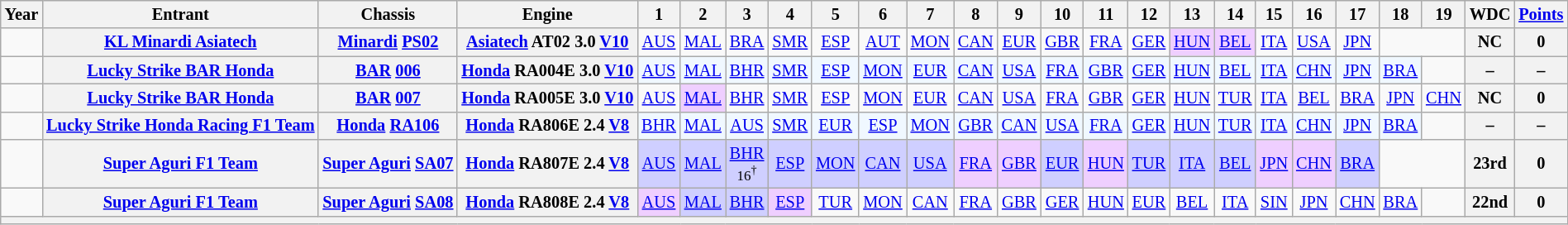<table class="wikitable" style="text-align:center; font-size:85%">
<tr>
<th>Year</th>
<th>Entrant</th>
<th>Chassis</th>
<th>Engine</th>
<th>1</th>
<th>2</th>
<th>3</th>
<th>4</th>
<th>5</th>
<th>6</th>
<th>7</th>
<th>8</th>
<th>9</th>
<th>10</th>
<th>11</th>
<th>12</th>
<th>13</th>
<th>14</th>
<th>15</th>
<th>16</th>
<th>17</th>
<th>18</th>
<th>19</th>
<th>WDC</th>
<th><a href='#'>Points</a></th>
</tr>
<tr>
<td></td>
<th nowrap><a href='#'>KL Minardi Asiatech</a></th>
<th nowrap><a href='#'>Minardi</a> <a href='#'>PS02</a></th>
<th nowrap><a href='#'>Asiatech</a> AT02 3.0 <a href='#'>V10</a></th>
<td><a href='#'>AUS</a></td>
<td><a href='#'>MAL</a></td>
<td><a href='#'>BRA</a></td>
<td><a href='#'>SMR</a></td>
<td><a href='#'>ESP</a></td>
<td><a href='#'>AUT</a></td>
<td><a href='#'>MON</a></td>
<td><a href='#'>CAN</a></td>
<td><a href='#'>EUR</a></td>
<td><a href='#'>GBR</a></td>
<td><a href='#'>FRA</a></td>
<td><a href='#'>GER</a></td>
<td style="background:#EFCFFF;"><a href='#'>HUN</a><br></td>
<td style="background:#EFCFFF;"><a href='#'>BEL</a><br></td>
<td><a href='#'>ITA</a></td>
<td><a href='#'>USA</a></td>
<td><a href='#'>JPN</a></td>
<td colspan=2></td>
<th>NC</th>
<th>0</th>
</tr>
<tr>
<td></td>
<th nowrap><a href='#'>Lucky Strike BAR Honda</a></th>
<th nowrap><a href='#'>BAR</a> <a href='#'>006</a></th>
<th nowrap><a href='#'>Honda</a> RA004E 3.0 <a href='#'>V10</a></th>
<td style="background:#F0F8FF;"><a href='#'>AUS</a><br></td>
<td style="background:#F0F8FF;"><a href='#'>MAL</a><br></td>
<td style="background:#F0F8FF;"><a href='#'>BHR</a><br></td>
<td style="background:#F0F8FF;"><a href='#'>SMR</a><br></td>
<td style="background:#F0F8FF;"><a href='#'>ESP</a><br></td>
<td style="background:#F0F8FF;"><a href='#'>MON</a><br></td>
<td style="background:#F0F8FF;"><a href='#'>EUR</a><br></td>
<td style="background:#F0F8FF;"><a href='#'>CAN</a><br></td>
<td style="background:#F0F8FF;"><a href='#'>USA</a><br></td>
<td style="background:#F0F8FF;"><a href='#'>FRA</a><br></td>
<td style="background:#F0F8FF;"><a href='#'>GBR</a><br></td>
<td style="background:#F0F8FF;"><a href='#'>GER</a><br></td>
<td style="background:#F0F8FF;"><a href='#'>HUN</a><br></td>
<td style="background:#F0F8FF;"><a href='#'>BEL</a><br></td>
<td style="background:#F0F8FF;"><a href='#'>ITA</a><br></td>
<td style="background:#F0F8FF;"><a href='#'>CHN</a><br></td>
<td style="background:#F0F8FF;"><a href='#'>JPN</a><br></td>
<td style="background:#F0F8FF;"><a href='#'>BRA</a><br></td>
<td></td>
<th>–</th>
<th>–</th>
</tr>
<tr>
<td></td>
<th nowrap><a href='#'>Lucky Strike BAR Honda</a></th>
<th nowrap><a href='#'>BAR</a> <a href='#'>007</a></th>
<th nowrap><a href='#'>Honda</a> RA005E 3.0 <a href='#'>V10</a></th>
<td><a href='#'>AUS</a></td>
<td style="background:#EFCFFF;"><a href='#'>MAL</a><br></td>
<td><a href='#'>BHR</a></td>
<td><a href='#'>SMR</a></td>
<td><a href='#'>ESP</a></td>
<td><a href='#'>MON</a></td>
<td><a href='#'>EUR</a></td>
<td><a href='#'>CAN</a></td>
<td><a href='#'>USA</a></td>
<td><a href='#'>FRA</a></td>
<td><a href='#'>GBR</a></td>
<td><a href='#'>GER</a></td>
<td><a href='#'>HUN</a></td>
<td><a href='#'>TUR</a></td>
<td><a href='#'>ITA</a></td>
<td><a href='#'>BEL</a></td>
<td><a href='#'>BRA</a></td>
<td><a href='#'>JPN</a></td>
<td><a href='#'>CHN</a></td>
<th>NC</th>
<th>0</th>
</tr>
<tr>
<td></td>
<th nowrap><a href='#'>Lucky Strike Honda Racing F1 Team</a></th>
<th nowrap><a href='#'>Honda</a> <a href='#'>RA106</a></th>
<th nowrap><a href='#'>Honda</a> RA806E 2.4 <a href='#'>V8</a></th>
<td style="background:#F0F8FF;"><a href='#'>BHR</a><br></td>
<td style="background:#F0F8FF;"><a href='#'>MAL</a><br></td>
<td style="background:#F0F8FF;"><a href='#'>AUS</a><br></td>
<td style="background:#F0F8FF;"><a href='#'>SMR</a><br></td>
<td style="background:#F0F8FF;"><a href='#'>EUR</a><br></td>
<td style="background:#F0F8FF;"><a href='#'>ESP</a><br></td>
<td style="background:#F0F8FF;"><a href='#'>MON</a><br></td>
<td style="background:#F0F8FF;"><a href='#'>GBR</a><br></td>
<td style="background:#F0F8FF;"><a href='#'>CAN</a><br></td>
<td style="background:#F0F8FF;"><a href='#'>USA</a><br></td>
<td style="background:#F0F8FF;"><a href='#'>FRA</a><br></td>
<td style="background:#F0F8FF;"><a href='#'>GER</a><br></td>
<td style="background:#F0F8FF;"><a href='#'>HUN</a><br></td>
<td style="background:#F0F8FF;"><a href='#'>TUR</a><br></td>
<td style="background:#F0F8FF;"><a href='#'>ITA</a><br></td>
<td style="background:#F0F8FF;"><a href='#'>CHN</a><br></td>
<td style="background:#F0F8FF;"><a href='#'>JPN</a><br></td>
<td style="background:#F0F8FF;"><a href='#'>BRA</a><br></td>
<td></td>
<th>–</th>
<th>–</th>
</tr>
<tr>
<td></td>
<th nowrap><a href='#'>Super Aguri F1 Team</a></th>
<th nowrap><a href='#'>Super Aguri</a> <a href='#'>SA07</a></th>
<th nowrap><a href='#'>Honda</a> RA807E 2.4 <a href='#'>V8</a></th>
<td style="background:#CFCFFF;"><a href='#'>AUS</a><br></td>
<td style="background:#CFCFFF;"><a href='#'>MAL</a><br></td>
<td style="background:#CFCFFF;"><a href='#'>BHR</a><br><small>16<sup>†</sup></small></td>
<td style="background:#CFCFFF;"><a href='#'>ESP</a><br></td>
<td style="background:#CFCFFF;"><a href='#'>MON</a><br></td>
<td style="background:#CFCFFF;"><a href='#'>CAN</a><br></td>
<td style="background:#CFCFFF;"><a href='#'>USA</a><br></td>
<td style="background:#EFCFFF;"><a href='#'>FRA</a><br></td>
<td style="background:#EFCFFF;"><a href='#'>GBR</a><br></td>
<td style="background:#CFCFFF;"><a href='#'>EUR</a><br></td>
<td style="background:#EFCFFF;"><a href='#'>HUN</a><br></td>
<td style="background:#CFCFFF;"><a href='#'>TUR</a><br></td>
<td style="background:#CFCFFF;"><a href='#'>ITA</a><br></td>
<td style="background:#CFCFFF;"><a href='#'>BEL</a><br></td>
<td style="background:#EFCFFF;"><a href='#'>JPN</a><br></td>
<td style="background:#EFCFFF;"><a href='#'>CHN</a><br></td>
<td style="background:#CFCFFF;"><a href='#'>BRA</a><br></td>
<td colspan=2></td>
<th>23rd</th>
<th>0</th>
</tr>
<tr>
<td></td>
<th nowrap><a href='#'>Super Aguri F1 Team</a></th>
<th nowrap><a href='#'>Super Aguri</a> <a href='#'>SA08</a></th>
<th nowrap><a href='#'>Honda</a> RA808E 2.4 <a href='#'>V8</a></th>
<td style="background:#EFCFFF;"><a href='#'>AUS</a><br></td>
<td style="background:#CFCFFF;"><a href='#'>MAL</a><br></td>
<td style="background:#CFCFFF;"><a href='#'>BHR</a><br></td>
<td style="background:#EFCFFF;"><a href='#'>ESP</a><br></td>
<td><a href='#'>TUR</a></td>
<td><a href='#'>MON</a></td>
<td><a href='#'>CAN</a></td>
<td><a href='#'>FRA</a></td>
<td><a href='#'>GBR</a></td>
<td><a href='#'>GER</a></td>
<td><a href='#'>HUN</a></td>
<td><a href='#'>EUR</a></td>
<td><a href='#'>BEL</a></td>
<td><a href='#'>ITA</a></td>
<td><a href='#'>SIN</a></td>
<td><a href='#'>JPN</a></td>
<td><a href='#'>CHN</a></td>
<td><a href='#'>BRA</a></td>
<td></td>
<th>22nd</th>
<th>0</th>
</tr>
<tr>
<th colspan="25"></th>
</tr>
</table>
